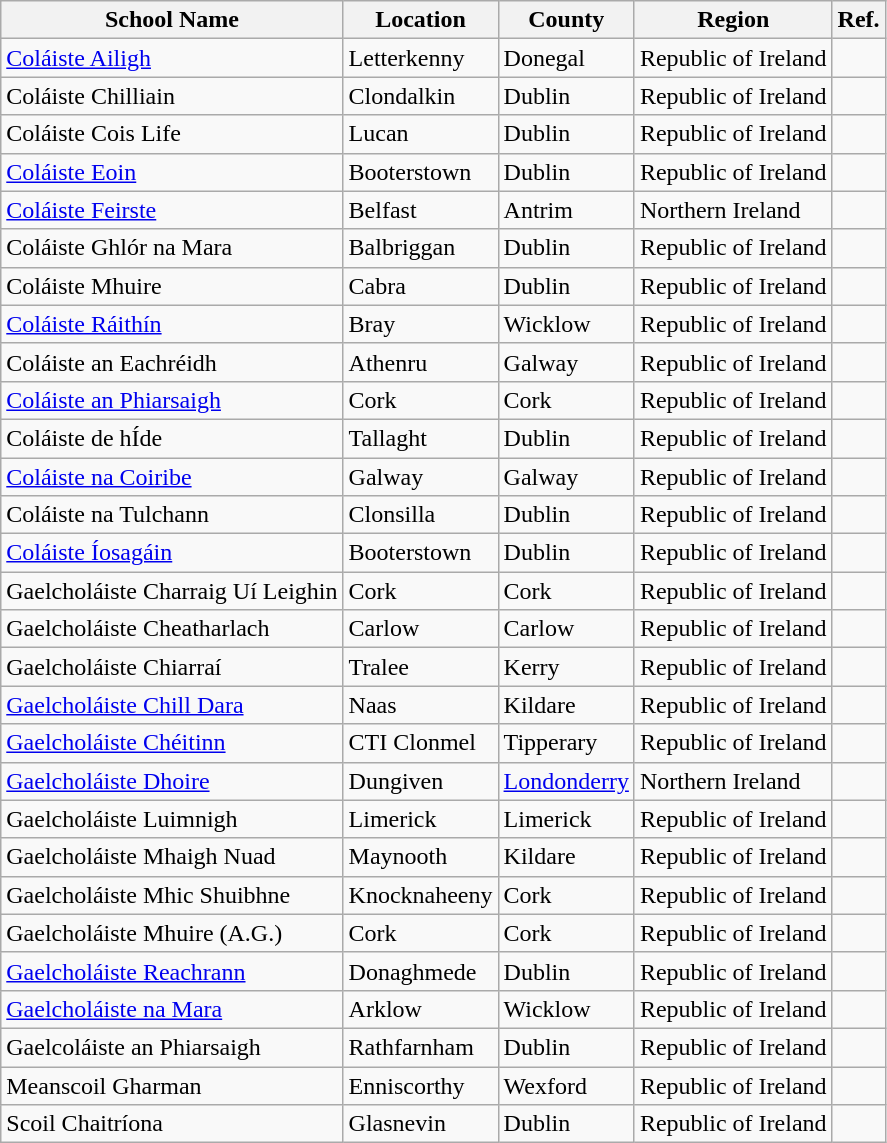<table class="wikitable sortable">
<tr>
<th>School Name</th>
<th>Location</th>
<th>County</th>
<th>Region</th>
<th>Ref.</th>
</tr>
<tr>
<td><a href='#'>Coláiste Ailigh</a></td>
<td>Letterkenny</td>
<td>Donegal</td>
<td>Republic of Ireland</td>
<td></td>
</tr>
<tr>
<td>Coláiste Chilliain</td>
<td>Clondalkin</td>
<td>Dublin</td>
<td>Republic of Ireland</td>
<td></td>
</tr>
<tr>
<td>Coláiste Cois Life</td>
<td>Lucan</td>
<td>Dublin</td>
<td>Republic of Ireland</td>
<td></td>
</tr>
<tr>
<td><a href='#'>Coláiste Eoin</a></td>
<td>Booterstown</td>
<td>Dublin</td>
<td>Republic of Ireland</td>
<td></td>
</tr>
<tr>
<td><a href='#'>Coláiste Feirste</a></td>
<td>Belfast</td>
<td>Antrim</td>
<td>Northern Ireland</td>
<td></td>
</tr>
<tr>
<td>Coláiste Ghlór na Mara</td>
<td>Balbriggan</td>
<td>Dublin</td>
<td>Republic of Ireland</td>
<td></td>
</tr>
<tr>
<td>Coláiste Mhuire</td>
<td>Cabra</td>
<td>Dublin</td>
<td>Republic of Ireland</td>
<td></td>
</tr>
<tr>
<td><a href='#'>Coláiste Ráithín</a></td>
<td>Bray</td>
<td>Wicklow</td>
<td>Republic of Ireland</td>
<td></td>
</tr>
<tr>
<td>Coláiste an Eachréidh</td>
<td>Athenru</td>
<td>Galway</td>
<td>Republic of Ireland</td>
<td></td>
</tr>
<tr>
<td><a href='#'>Coláiste an Phiarsaigh</a></td>
<td>Cork</td>
<td>Cork</td>
<td>Republic of Ireland</td>
<td></td>
</tr>
<tr>
<td>Coláiste de hÍde</td>
<td>Tallaght</td>
<td>Dublin</td>
<td>Republic of Ireland</td>
<td></td>
</tr>
<tr>
<td><a href='#'>Coláiste na Coiribe</a></td>
<td>Galway</td>
<td>Galway</td>
<td>Republic of Ireland</td>
<td></td>
</tr>
<tr>
<td>Coláiste na Tulchann</td>
<td>Clonsilla</td>
<td>Dublin</td>
<td>Republic of Ireland</td>
<td></td>
</tr>
<tr>
<td><a href='#'>Coláiste Íosagáin</a></td>
<td>Booterstown</td>
<td>Dublin</td>
<td>Republic of Ireland</td>
<td></td>
</tr>
<tr>
<td>Gaelcholáiste Charraig Uí Leighin</td>
<td>Cork</td>
<td>Cork</td>
<td>Republic of Ireland</td>
<td></td>
</tr>
<tr>
<td>Gaelcholáiste Cheatharlach</td>
<td>Carlow</td>
<td>Carlow</td>
<td>Republic of Ireland</td>
<td></td>
</tr>
<tr>
<td>Gaelcholáiste Chiarraí</td>
<td>Tralee</td>
<td>Kerry</td>
<td>Republic of Ireland</td>
<td></td>
</tr>
<tr>
<td><a href='#'>Gaelcholáiste Chill Dara</a></td>
<td>Naas</td>
<td>Kildare</td>
<td>Republic of Ireland</td>
<td></td>
</tr>
<tr>
<td><a href='#'>Gaelcholáiste Chéitinn</a></td>
<td>CTI Clonmel</td>
<td>Tipperary</td>
<td>Republic of Ireland</td>
<td></td>
</tr>
<tr>
<td><a href='#'>Gaelcholáiste Dhoire</a></td>
<td>Dungiven</td>
<td><a href='#'>Londonderry</a></td>
<td>Northern Ireland</td>
<td></td>
</tr>
<tr>
<td>Gaelcholáiste Luimnigh</td>
<td>Limerick</td>
<td>Limerick</td>
<td>Republic of Ireland</td>
<td></td>
</tr>
<tr>
<td>Gaelcholáiste Mhaigh Nuad</td>
<td>Maynooth</td>
<td>Kildare</td>
<td>Republic of Ireland</td>
<td></td>
</tr>
<tr>
<td>Gaelcholáiste Mhic Shuibhne</td>
<td>Knocknaheeny</td>
<td>Cork</td>
<td>Republic of Ireland</td>
<td></td>
</tr>
<tr>
<td>Gaelcholáiste Mhuire (A.G.)</td>
<td>Cork</td>
<td>Cork</td>
<td>Republic of Ireland</td>
<td></td>
</tr>
<tr>
<td><a href='#'>Gaelcholáiste Reachrann</a></td>
<td>Donaghmede</td>
<td>Dublin</td>
<td>Republic of Ireland</td>
<td></td>
</tr>
<tr>
<td><a href='#'>Gaelcholáiste na Mara</a></td>
<td>Arklow</td>
<td>Wicklow</td>
<td>Republic of Ireland</td>
<td></td>
</tr>
<tr>
<td>Gaelcoláiste an Phiarsaigh</td>
<td>Rathfarnham</td>
<td>Dublin</td>
<td>Republic of Ireland</td>
<td></td>
</tr>
<tr>
<td>Meanscoil Gharman</td>
<td>Enniscorthy</td>
<td>Wexford</td>
<td>Republic of Ireland</td>
<td></td>
</tr>
<tr>
<td>Scoil Chaitríona</td>
<td>Glasnevin</td>
<td>Dublin</td>
<td>Republic of Ireland</td>
<td></td>
</tr>
</table>
